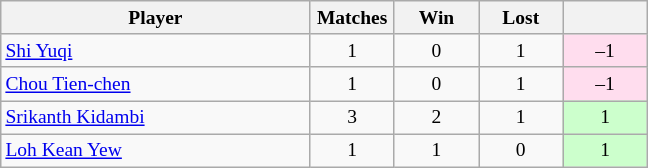<table class=wikitable style="text-align:center; font-size:small">
<tr>
<th width="200">Player</th>
<th width="50">Matches</th>
<th width="50">Win</th>
<th width="50">Lost</th>
<th width="50"></th>
</tr>
<tr>
<td align="left"> <a href='#'>Shi Yuqi</a></td>
<td>1</td>
<td>0</td>
<td>1</td>
<td bgcolor="#ffddee">–1</td>
</tr>
<tr>
<td align="left"> <a href='#'>Chou Tien-chen</a></td>
<td>1</td>
<td>0</td>
<td>1</td>
<td bgcolor="#ffddee">–1</td>
</tr>
<tr>
<td align="left"> <a href='#'>Srikanth Kidambi</a></td>
<td>3</td>
<td>2</td>
<td>1</td>
<td bgcolor="#ccffcc">1</td>
</tr>
<tr>
<td align="left"> <a href='#'>Loh Kean Yew</a></td>
<td>1</td>
<td>1</td>
<td>0</td>
<td bgcolor="#ccffcc">1</td>
</tr>
</table>
